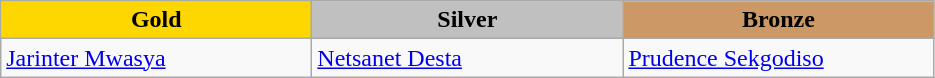<table class="wikitable" style="text-align:left">
<tr align="center">
<td width=200 bgcolor=gold><strong>Gold</strong></td>
<td width=200 bgcolor=silver><strong>Silver</strong></td>
<td width=200 bgcolor=CC9966><strong>Bronze</strong></td>
</tr>
<tr>
<td><a href='#'>Jarinter Mwasya</a><br><em></em></td>
<td><a href='#'>Netsanet Desta</a><br><em></em></td>
<td><a href='#'>Prudence Sekgodiso</a><br><em></em></td>
</tr>
</table>
